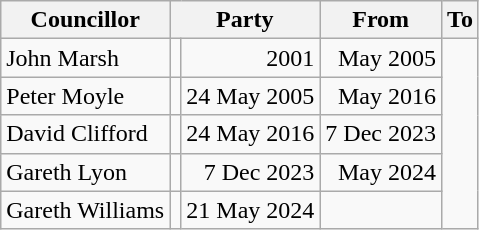<table class=wikitable>
<tr>
<th>Councillor</th>
<th colspan=2>Party</th>
<th>From</th>
<th>To</th>
</tr>
<tr>
<td>John Marsh</td>
<td></td>
<td align=right>2001</td>
<td align=right>May 2005</td>
</tr>
<tr>
<td>Peter Moyle</td>
<td></td>
<td align=right>24 May 2005</td>
<td align=right>May 2016</td>
</tr>
<tr>
<td>David Clifford</td>
<td></td>
<td align=right>24 May 2016</td>
<td align=right>7 Dec 2023</td>
</tr>
<tr>
<td>Gareth Lyon</td>
<td></td>
<td align=right>7 Dec 2023</td>
<td align=right>May 2024</td>
</tr>
<tr>
<td>Gareth Williams</td>
<td></td>
<td align=right>21 May 2024</td>
<td></td>
</tr>
</table>
